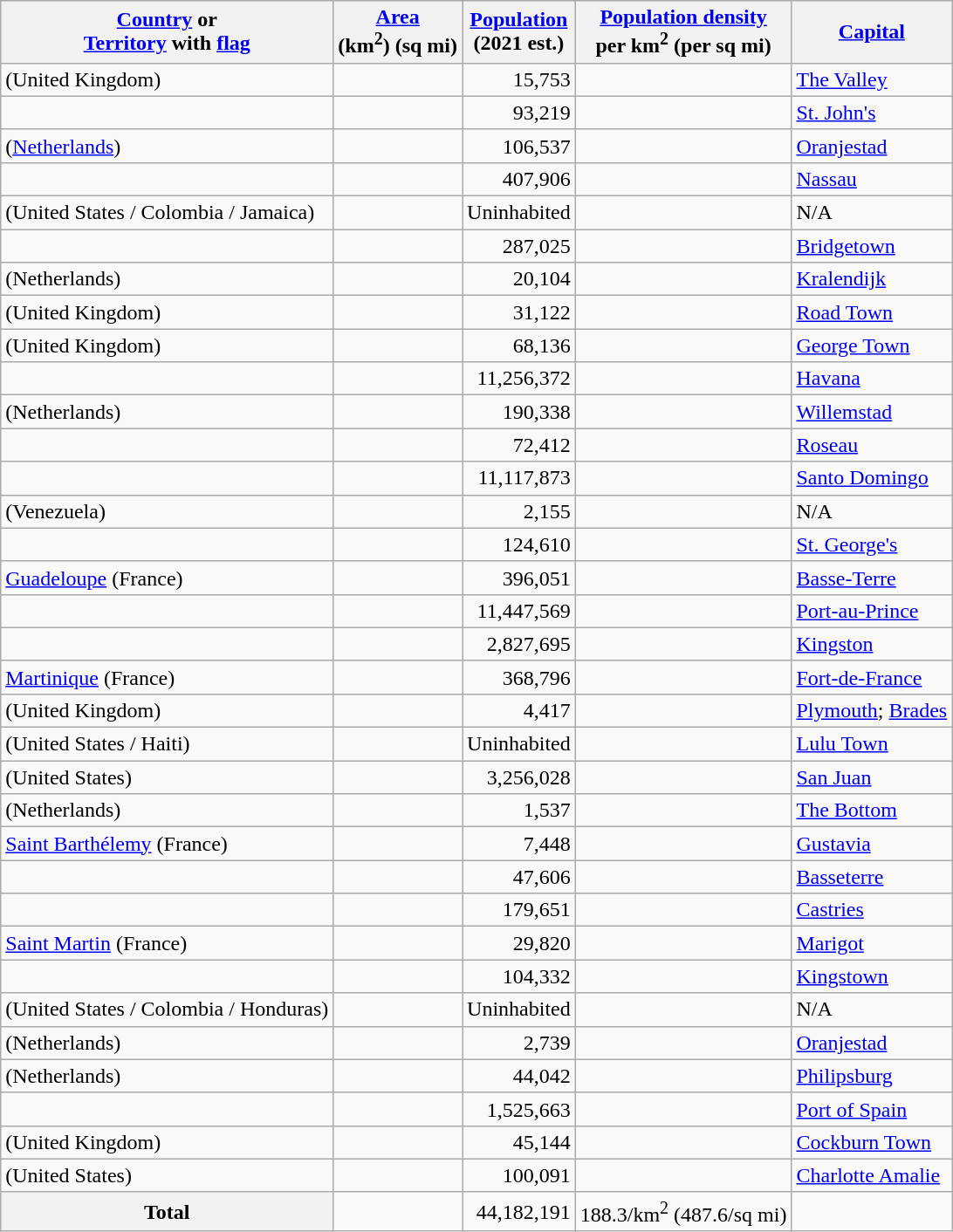<table class="wikitable sortable" border="1" style="font-size:100%">
<tr style="background:#ececec;">
<th><a href='#'>Country</a> or<br><a href='#'>Territory</a> with <a href='#'>flag</a></th>
<th><a href='#'>Area</a><br>(km<sup>2</sup>) (sq mi)</th>
<th><a href='#'>Population</a><br>(2021 est.)</th>
<th><a href='#'>Population density</a><br>per km<sup>2</sup> (per sq mi)</th>
<th><a href='#'>Capital</a></th>
</tr>
<tr>
<td style="text-align:left;"> (United Kingdom)</td>
<td align="right"></td>
<td align="right">15,753</td>
<td align="right"></td>
<td style="text-align:left;"><a href='#'>The Valley</a></td>
</tr>
<tr>
<td style="text-align:left;"></td>
<td align="right"></td>
<td align="right">93,219</td>
<td align="right"></td>
<td style="text-align:left;"><a href='#'>St. John's</a></td>
</tr>
<tr>
<td style="text-align:left;"> (<a href='#'>Netherlands</a>)</td>
<td align="right"></td>
<td align="right">106,537</td>
<td align="right"></td>
<td style="text-align:left;"><a href='#'>Oranjestad</a></td>
</tr>
<tr>
<td style="text-align:left;"></td>
<td align="right"></td>
<td align="right">407,906</td>
<td align="right"></td>
<td style="text-align:left;"><a href='#'>Nassau</a></td>
</tr>
<tr>
<td style="text-align:left;"> (United States / Colombia / Jamaica)</td>
<td align="right"></td>
<td align="right">Uninhabited</td>
<td align="right"></td>
<td style="text-align:left;">N/A</td>
</tr>
<tr>
<td style="text-align:left;"></td>
<td align="right"></td>
<td align="right">287,025</td>
<td align="right"></td>
<td style="text-align:left;"><a href='#'>Bridgetown</a></td>
</tr>
<tr>
<td style="text-align:left;"> (Netherlands)</td>
<td align="right"></td>
<td align="right">20,104</td>
<td align="right"></td>
<td style="text-align:left;"><a href='#'>Kralendijk</a></td>
</tr>
<tr>
<td style="text-align:left;"> (United Kingdom)</td>
<td align="right"></td>
<td align="right">31,122</td>
<td align="right"></td>
<td style="text-align:left;"><a href='#'>Road Town</a></td>
</tr>
<tr>
<td style="text-align:left;"> (United Kingdom)</td>
<td align="right"></td>
<td align="right">68,136</td>
<td align="right"></td>
<td style="text-align:left;"><a href='#'>George Town</a></td>
</tr>
<tr>
<td style="text-align:left;"></td>
<td align="right"></td>
<td align="right">11,256,372</td>
<td align="right"></td>
<td style="text-align:left;"><a href='#'>Havana</a></td>
</tr>
<tr>
<td style="text-align:left;"> (Netherlands)</td>
<td align="right"></td>
<td align="right">190,338</td>
<td align="right"></td>
<td style="text-align:left;"><a href='#'>Willemstad</a></td>
</tr>
<tr>
<td style="text-align:left;"></td>
<td align="right"></td>
<td align="right">72,412</td>
<td align="right"></td>
<td style="text-align:left;"><a href='#'>Roseau</a></td>
</tr>
<tr>
<td style="text-align:left;"></td>
<td align="right"></td>
<td align="right">11,117,873</td>
<td align="right"></td>
<td style="text-align:left;"><a href='#'>Santo Domingo</a></td>
</tr>
<tr>
<td style="text-align:left;"> (Venezuela)</td>
<td align="right"></td>
<td align="right">2,155</td>
<td align="right"></td>
<td style="text-align:left;">N/A</td>
</tr>
<tr>
<td style="text-align:left;"></td>
<td align="right"></td>
<td align="right">124,610</td>
<td align="right"></td>
<td style="text-align:left;"><a href='#'>St. George's</a></td>
</tr>
<tr>
<td style="text-align:left;"> <a href='#'>Guadeloupe</a> (France)</td>
<td align="right"></td>
<td align="right">396,051</td>
<td align="right"></td>
<td style="text-align:left;"><a href='#'>Basse-Terre</a></td>
</tr>
<tr>
<td style="text-align:left;"></td>
<td align="right"></td>
<td align="right">11,447,569</td>
<td align="right"></td>
<td style="text-align:left;"><a href='#'>Port-au-Prince</a></td>
</tr>
<tr>
<td style="text-align:left;"></td>
<td align="right"></td>
<td align="right">2,827,695</td>
<td align="right"></td>
<td style="text-align:left;"><a href='#'>Kingston</a></td>
</tr>
<tr>
<td style="text-align:left;"> <a href='#'>Martinique</a> (France)</td>
<td align="right"></td>
<td align="right">368,796</td>
<td align="right"></td>
<td style="text-align:left;"><a href='#'>Fort-de-France</a></td>
</tr>
<tr>
<td style="text-align:left;"> (United Kingdom)</td>
<td align="right"></td>
<td align="right">4,417</td>
<td align="right"></td>
<td style="text-align:left;"><a href='#'>Plymouth</a>; <a href='#'>Brades</a></td>
</tr>
<tr>
<td style="text-align:left;"> (United States / Haiti)</td>
<td align="right"></td>
<td align="right">Uninhabited</td>
<td align="right"></td>
<td style="text-align:left;"><a href='#'>Lulu Town</a></td>
</tr>
<tr>
<td style="text-align:left;"> (United States)</td>
<td align="right"></td>
<td align="right">3,256,028</td>
<td align="right"></td>
<td style="text-align:left;"><a href='#'>San Juan</a></td>
</tr>
<tr>
<td style="text-align:left;"> (Netherlands)</td>
<td align="right"></td>
<td align="right">1,537</td>
<td align="right"></td>
<td style="text-align:left;"><a href='#'>The Bottom</a></td>
</tr>
<tr>
<td style="text-align:left;"> <a href='#'>Saint Barthélemy</a> (France)</td>
<td align="right"></td>
<td align="right">7,448</td>
<td align="right"></td>
<td style="text-align:left;"><a href='#'>Gustavia</a></td>
</tr>
<tr>
<td style="text-align:left;"></td>
<td align="right"></td>
<td align="right">47,606</td>
<td align="right"></td>
<td style="text-align:left;"><a href='#'>Basseterre</a></td>
</tr>
<tr>
<td style="text-align:left;"></td>
<td align="right"></td>
<td align="right">179,651</td>
<td align="right"></td>
<td style="text-align:left;"><a href='#'>Castries</a></td>
</tr>
<tr>
<td style="text-align:left;"> <a href='#'>Saint Martin</a> (France)</td>
<td align="right"></td>
<td align="right">29,820</td>
<td align="right"></td>
<td style="text-align:left;"><a href='#'>Marigot</a></td>
</tr>
<tr>
<td style="text-align:left;"></td>
<td align="right"></td>
<td align="right">104,332</td>
<td align="right"></td>
<td style="text-align:left;"><a href='#'>Kingstown</a></td>
</tr>
<tr>
<td style="text-align:left;"> (United States / Colombia / Honduras)</td>
<td align="right"></td>
<td align="right">Uninhabited</td>
<td align="right"></td>
<td style="text-align:left;">N/A</td>
</tr>
<tr>
<td style="text-align:left;"> (Netherlands)</td>
<td align="right"></td>
<td align="right">2,739</td>
<td align="right"></td>
<td style="text-align:left;"><a href='#'>Oranjestad</a></td>
</tr>
<tr>
<td style="text-align:left;"> (Netherlands)</td>
<td align="right"></td>
<td align="right">44,042</td>
<td align="right"></td>
<td style="text-align:left;"><a href='#'>Philipsburg</a></td>
</tr>
<tr>
<td style="text-align:left;"></td>
<td align="right"></td>
<td align="right">1,525,663</td>
<td align="right"></td>
<td style="text-align:left;"><a href='#'>Port of Spain</a></td>
</tr>
<tr>
<td style="text-align:left;"> (United Kingdom)</td>
<td align="right"></td>
<td align="right">45,144</td>
<td align="right"></td>
<td style="text-align:left;"><a href='#'>Cockburn Town</a></td>
</tr>
<tr>
<td style="text-align:left;"> (United States)</td>
<td align="right"></td>
<td align="right">100,091</td>
<td align="right"></td>
<td style="text-align:left;"><a href='#'>Charlotte Amalie</a></td>
</tr>
<tr class="sortbottom">
<th>Total</th>
<td align="right"></td>
<td align="right">44,182,191</td>
<td align="right">188.3/km<sup>2</sup> (487.6/sq mi)</td>
<td></td>
</tr>
</table>
